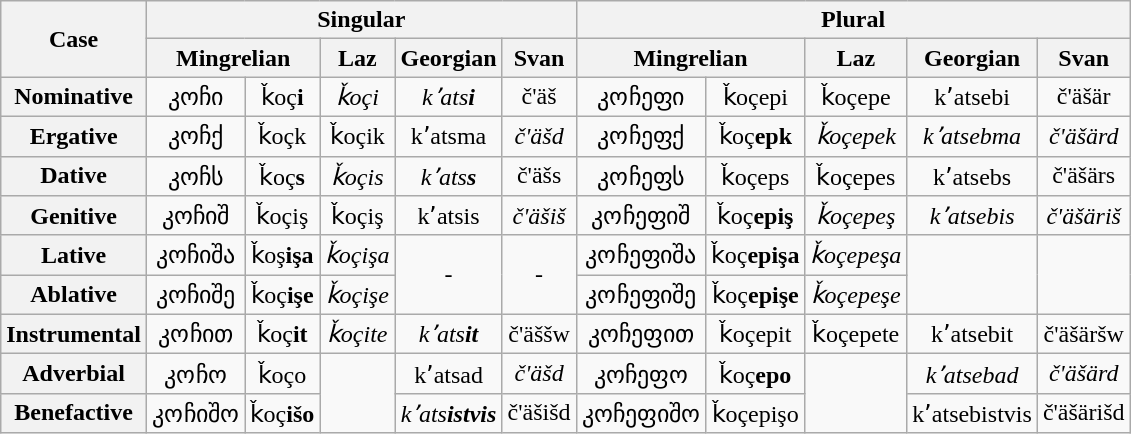<table class="wikitable" style="text-align: center">
<tr>
<th rowspan="2">Case</th>
<th colspan="5">Singular</th>
<th colspan="5">Plural</th>
</tr>
<tr>
<th colspan="2">Mingrelian</th>
<th>Laz</th>
<th>Georgian</th>
<th>Svan</th>
<th colspan="2">Mingrelian</th>
<th>Laz</th>
<th>Georgian</th>
<th>Svan</th>
</tr>
<tr>
<th>Nominative</th>
<td>კოჩი</td>
<td>ǩoç<strong>i</strong></td>
<td><em>ǩoçi</em></td>
<td><em>kʼats<strong>i<strong><em></td>
<td></em>č'äš<em></td>
<td>კოჩეფი</td>
<td>ǩoç</strong>epi<strong></td>
<td></em>ǩoçepe<em></td>
<td></em>kʼatsebi<em></td>
<td></em>č'äšär<em></td>
</tr>
<tr>
<th>Ergative</th>
<td>კოჩქ</td>
<td>ǩoç</strong>k<strong></td>
<td></em>ǩoçik<em></td>
<td></em>kʼats</strong>ma</em></strong></td>
<td><em>č'äšd</em></td>
<td>კოჩეფქ</td>
<td>ǩoç<strong>epk</strong></td>
<td><em>ǩoçepek</em></td>
<td><em>kʼatsebma</em></td>
<td><em>č'äšärd</em></td>
</tr>
<tr>
<th>Dative</th>
<td>კოჩს</td>
<td>ǩoç<strong>s</strong></td>
<td><em>ǩoçis</em></td>
<td><em>kʼats<strong>s<strong><em></td>
<td></em>č'äšs<em></td>
<td>კოჩეფს</td>
<td>ǩoç</strong>eps<strong></td>
<td></em>ǩoçepes<em></td>
<td></em>kʼatsebs<em></td>
<td></em>č'äšärs<em></td>
</tr>
<tr>
<th>Genitive</th>
<td>კოჩიშ</td>
<td>ǩoç</strong>iş<strong></td>
<td></em>ǩoçiş<em></td>
<td></em>kʼats</strong>is</em></strong></td>
<td><em>č'äšiš</em></td>
<td>კოჩეფიშ</td>
<td>ǩoç<strong>epiş</strong></td>
<td><em>ǩoçepeş</em></td>
<td><em>kʼatsebis</em></td>
<td><em>č'äšäriš</em></td>
</tr>
<tr>
<th>Lative</th>
<td>კოჩიშა</td>
<td>ǩoş<strong>işa</strong></td>
<td><em>ǩoçişa</em></td>
<td rowspan="2"><em>-</em></td>
<td rowspan="2"><em>-</em></td>
<td>კოჩეფიშა</td>
<td>ǩoç<strong>epişa</strong></td>
<td><em>ǩoçepeşa</em></td>
<td rowspan="2"></td>
<td rowspan="2"></td>
</tr>
<tr>
<th>Ablative</th>
<td>კოჩიშე</td>
<td>ǩoç<strong>işe</strong></td>
<td><em>ǩoçişe</em></td>
<td>კოჩეფიშე</td>
<td>ǩoç<strong>epişe</strong></td>
<td><em>ǩoçepeşe</em></td>
</tr>
<tr>
<th>Instrumental</th>
<td>კოჩით</td>
<td>ǩoç<strong>it</strong></td>
<td><em>ǩoçite</em></td>
<td><em>kʼats<strong>it<strong><em></td>
<td></em>č'äššw<em></td>
<td>კოჩეფით</td>
<td>ǩoç</strong>epit<strong></td>
<td></em>ǩoçepete<em></td>
<td></em>kʼatsebit<em></td>
<td></em>č'äšäršw<em></td>
</tr>
<tr>
<th>Adverbial</th>
<td>კოჩო</td>
<td>ǩoç</strong>o<strong></td>
<td rowspan="2"></td>
<td></em>kʼats</strong>ad</em></strong></td>
<td><em>č'äšd</em></td>
<td>კოჩეფო</td>
<td>ǩoç<strong>epo</strong></td>
<td rowspan="2"></td>
<td><em>kʼatsebad</em></td>
<td><em>č'äšärd</em></td>
</tr>
<tr>
<th>Benefactive</th>
<td>კოჩიშო</td>
<td>ǩoç<strong>išo</strong></td>
<td><em>kʼats<strong>istvis<strong><em></td>
<td></em>č'äšišd<em></td>
<td>კოჩეფიშო</td>
<td>ǩoç</strong>epişo<strong></td>
<td></em>kʼatsebistvis<em></td>
<td></em>č'äšärišd<em></td>
</tr>
</table>
